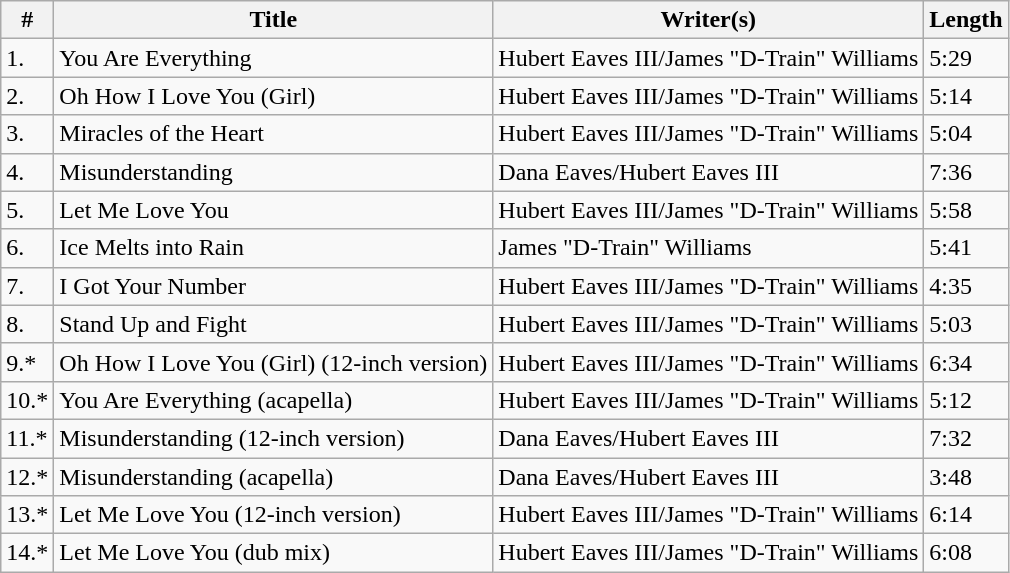<table class="wikitable">
<tr>
<th>#</th>
<th>Title</th>
<th>Writer(s)</th>
<th>Length</th>
</tr>
<tr>
<td>1.</td>
<td>You Are Everything</td>
<td>Hubert Eaves III/James "D-Train" Williams</td>
<td>5:29</td>
</tr>
<tr>
<td>2.</td>
<td>Oh How I Love You (Girl)</td>
<td>Hubert Eaves III/James "D-Train" Williams</td>
<td>5:14</td>
</tr>
<tr>
<td>3.</td>
<td>Miracles of the Heart</td>
<td>Hubert Eaves III/James "D-Train" Williams</td>
<td>5:04</td>
</tr>
<tr>
<td>4.</td>
<td>Misunderstanding</td>
<td>Dana Eaves/Hubert Eaves III</td>
<td>7:36</td>
</tr>
<tr>
<td>5.</td>
<td>Let Me Love You</td>
<td>Hubert Eaves III/James "D-Train" Williams</td>
<td>5:58</td>
</tr>
<tr>
<td>6.</td>
<td>Ice Melts into Rain</td>
<td>James "D-Train" Williams</td>
<td>5:41</td>
</tr>
<tr>
<td>7.</td>
<td>I Got Your Number</td>
<td>Hubert Eaves III/James "D-Train" Williams</td>
<td>4:35</td>
</tr>
<tr>
<td>8.</td>
<td>Stand Up and Fight</td>
<td>Hubert Eaves III/James "D-Train" Williams</td>
<td>5:03</td>
</tr>
<tr>
<td>9.*</td>
<td>Oh How I Love You (Girl) (12-inch version)</td>
<td>Hubert Eaves III/James "D-Train" Williams</td>
<td>6:34</td>
</tr>
<tr>
<td>10.*</td>
<td>You Are Everything (acapella)</td>
<td>Hubert Eaves III/James "D-Train" Williams</td>
<td>5:12</td>
</tr>
<tr>
<td>11.*</td>
<td>Misunderstanding (12-inch version)</td>
<td>Dana Eaves/Hubert Eaves III</td>
<td>7:32</td>
</tr>
<tr>
<td>12.*</td>
<td>Misunderstanding (acapella)</td>
<td>Dana Eaves/Hubert Eaves III</td>
<td>3:48</td>
</tr>
<tr>
<td>13.*</td>
<td>Let Me Love You (12-inch version)</td>
<td>Hubert Eaves III/James "D-Train" Williams</td>
<td>6:14</td>
</tr>
<tr>
<td>14.*</td>
<td>Let Me Love You (dub mix)</td>
<td>Hubert Eaves III/James "D-Train" Williams</td>
<td>6:08</td>
</tr>
</table>
